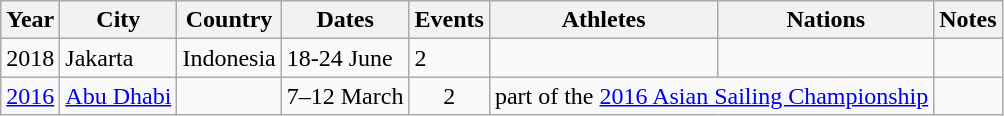<table class="wikitable">
<tr>
<th>Year</th>
<th>City</th>
<th>Country</th>
<th>Dates</th>
<th>Events</th>
<th>Athletes</th>
<th>Nations</th>
<th>Notes</th>
</tr>
<tr>
<td>2018</td>
<td>Jakarta</td>
<td>Indonesia</td>
<td>18-24 June</td>
<td>2</td>
<td></td>
<td></td>
<td></td>
</tr>
<tr>
<td><a href='#'>2016</a></td>
<td><a href='#'>Abu Dhabi</a></td>
<td></td>
<td align=center>7–12 March</td>
<td align=center>2</td>
<td align=center colspan=2>part of the <a href='#'>2016 Asian Sailing Championship</a></td>
<td></td>
</tr>
</table>
